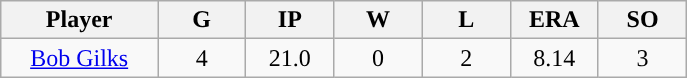<table class="wikitable sortable">
<tr>
<th bgcolor="#DDDDFF" width="16%">Player</th>
<th bgcolor="#DDDDFF" width="9%">G</th>
<th bgcolor="#DDDDFF" width="9%">IP</th>
<th bgcolor="#DDDDFF" width="9%">W</th>
<th bgcolor="#DDDDFF" width="9%">L</th>
<th bgcolor="#DDDDFF" width="9%">ERA</th>
<th bgcolor="#DDDDFF" width="9%">SO</th>
</tr>
<tr align="center">
<td><a href='#'>Bob Gilks</a></td>
<td>4</td>
<td>21.0</td>
<td>0</td>
<td>2</td>
<td>8.14</td>
<td>3</td>
</tr>
</table>
